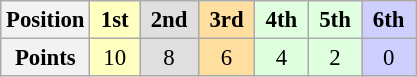<table class="wikitable" style="font-size:95%; text-align:center">
<tr>
<th>Position</th>
<td style="background:#ffffbf;"> <strong>1st</strong> </td>
<td style="background:#dfdfdf;"> <strong>2nd</strong> </td>
<td style="background:#ffdf9f;"> <strong>3rd</strong> </td>
<td style="background:#dfffdf;"> <strong>4th</strong> </td>
<td style="background:#dfffdf;"> <strong>5th</strong> </td>
<td style="background:#CFCFFF;"> <strong>6th</strong> </td>
</tr>
<tr>
<th>Points</th>
<td style="background:#ffffbf;">10</td>
<td style="background:#dfdfdf;">8</td>
<td style="background:#ffdf9f;">6</td>
<td style="background:#dfffdf;">4</td>
<td style="background:#dfffdf;">2</td>
<td style="background:#CFCFFF;">0</td>
</tr>
</table>
